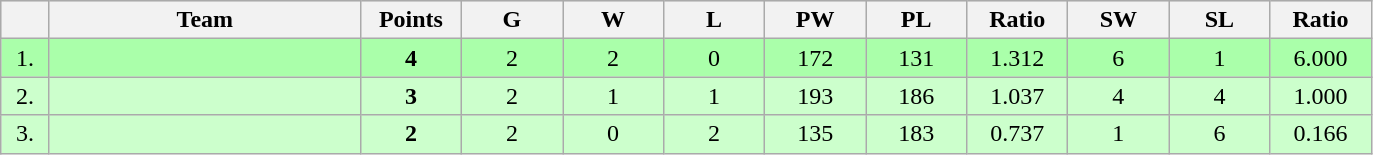<table class=wikitable style="text-align:center">
<tr style="background: #DCDCDC">
<th width="25"></th>
<th width="200">Team</th>
<th width="60">Points</th>
<th width="60">G</th>
<th width="60">W</th>
<th width="60">L</th>
<th width="60">PW</th>
<th width="60">PL</th>
<th width="60">Ratio</th>
<th width="60">SW</th>
<th width="60">SL</th>
<th width="60">Ratio</th>
</tr>
<tr style="background: #AAFFAA">
<td>1.</td>
<td align=left></td>
<td><strong>4</strong></td>
<td>2</td>
<td>2</td>
<td>0</td>
<td>172</td>
<td>131</td>
<td>1.312</td>
<td>6</td>
<td>1</td>
<td>6.000</td>
</tr>
<tr style="background: #CCFFCC">
<td>2.</td>
<td align=left></td>
<td><strong>3</strong></td>
<td>2</td>
<td>1</td>
<td>1</td>
<td>193</td>
<td>186</td>
<td>1.037</td>
<td>4</td>
<td>4</td>
<td>1.000</td>
</tr>
<tr style="background: #CCFFCC">
<td>3.</td>
<td align=left></td>
<td><strong>2</strong></td>
<td>2</td>
<td>0</td>
<td>2</td>
<td>135</td>
<td>183</td>
<td>0.737</td>
<td>1</td>
<td>6</td>
<td>0.166</td>
</tr>
</table>
